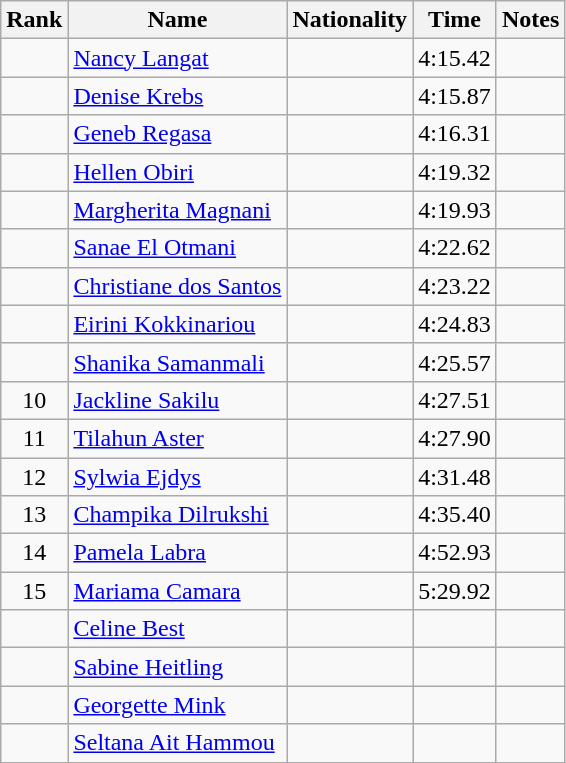<table class="wikitable sortable" style="text-align:center">
<tr>
<th>Rank</th>
<th>Name</th>
<th>Nationality</th>
<th>Time</th>
<th>Notes</th>
</tr>
<tr>
<td></td>
<td align=left><a href='#'>Nancy Langat</a></td>
<td align=left></td>
<td>4:15.42</td>
<td></td>
</tr>
<tr>
<td></td>
<td align=left><a href='#'>Denise Krebs</a></td>
<td align=left></td>
<td>4:15.87</td>
<td></td>
</tr>
<tr>
<td></td>
<td align=left><a href='#'>Geneb Regasa</a></td>
<td align=left></td>
<td>4:16.31</td>
<td></td>
</tr>
<tr>
<td></td>
<td align=left><a href='#'>Hellen Obiri</a></td>
<td align=left></td>
<td>4:19.32</td>
<td></td>
</tr>
<tr>
<td></td>
<td align=left><a href='#'>Margherita Magnani</a></td>
<td align=left></td>
<td>4:19.93</td>
<td></td>
</tr>
<tr>
<td></td>
<td align=left><a href='#'>Sanae El Otmani</a></td>
<td align=left></td>
<td>4:22.62</td>
<td></td>
</tr>
<tr>
<td></td>
<td align=left><a href='#'>Christiane dos Santos</a></td>
<td align=left></td>
<td>4:23.22</td>
<td></td>
</tr>
<tr>
<td></td>
<td align=left><a href='#'>Eirini Kokkinariou</a></td>
<td align=left></td>
<td>4:24.83</td>
<td></td>
</tr>
<tr>
<td></td>
<td align=left><a href='#'>Shanika Samanmali</a></td>
<td align=left></td>
<td>4:25.57</td>
<td></td>
</tr>
<tr>
<td>10</td>
<td align=left><a href='#'>Jackline Sakilu</a></td>
<td align=left></td>
<td>4:27.51</td>
<td></td>
</tr>
<tr>
<td>11</td>
<td align=left><a href='#'>Tilahun Aster</a></td>
<td align=left></td>
<td>4:27.90</td>
<td></td>
</tr>
<tr>
<td>12</td>
<td align=left><a href='#'>Sylwia Ejdys</a></td>
<td align=left></td>
<td>4:31.48</td>
<td></td>
</tr>
<tr>
<td>13</td>
<td align=left><a href='#'>Champika Dilrukshi</a></td>
<td align=left></td>
<td>4:35.40</td>
<td></td>
</tr>
<tr>
<td>14</td>
<td align=left><a href='#'>Pamela Labra</a></td>
<td align=left></td>
<td>4:52.93</td>
<td></td>
</tr>
<tr>
<td>15</td>
<td align=left><a href='#'>Mariama Camara</a></td>
<td align=left></td>
<td>5:29.92</td>
<td></td>
</tr>
<tr>
<td></td>
<td align=left><a href='#'>Celine Best</a></td>
<td align=left></td>
<td></td>
<td></td>
</tr>
<tr>
<td></td>
<td align=left><a href='#'>Sabine Heitling</a></td>
<td align=left></td>
<td></td>
<td></td>
</tr>
<tr>
<td></td>
<td align=left><a href='#'>Georgette Mink</a></td>
<td align=left></td>
<td></td>
<td></td>
</tr>
<tr>
<td></td>
<td align=left><a href='#'>Seltana Ait Hammou</a></td>
<td align=left></td>
<td></td>
<td></td>
</tr>
</table>
